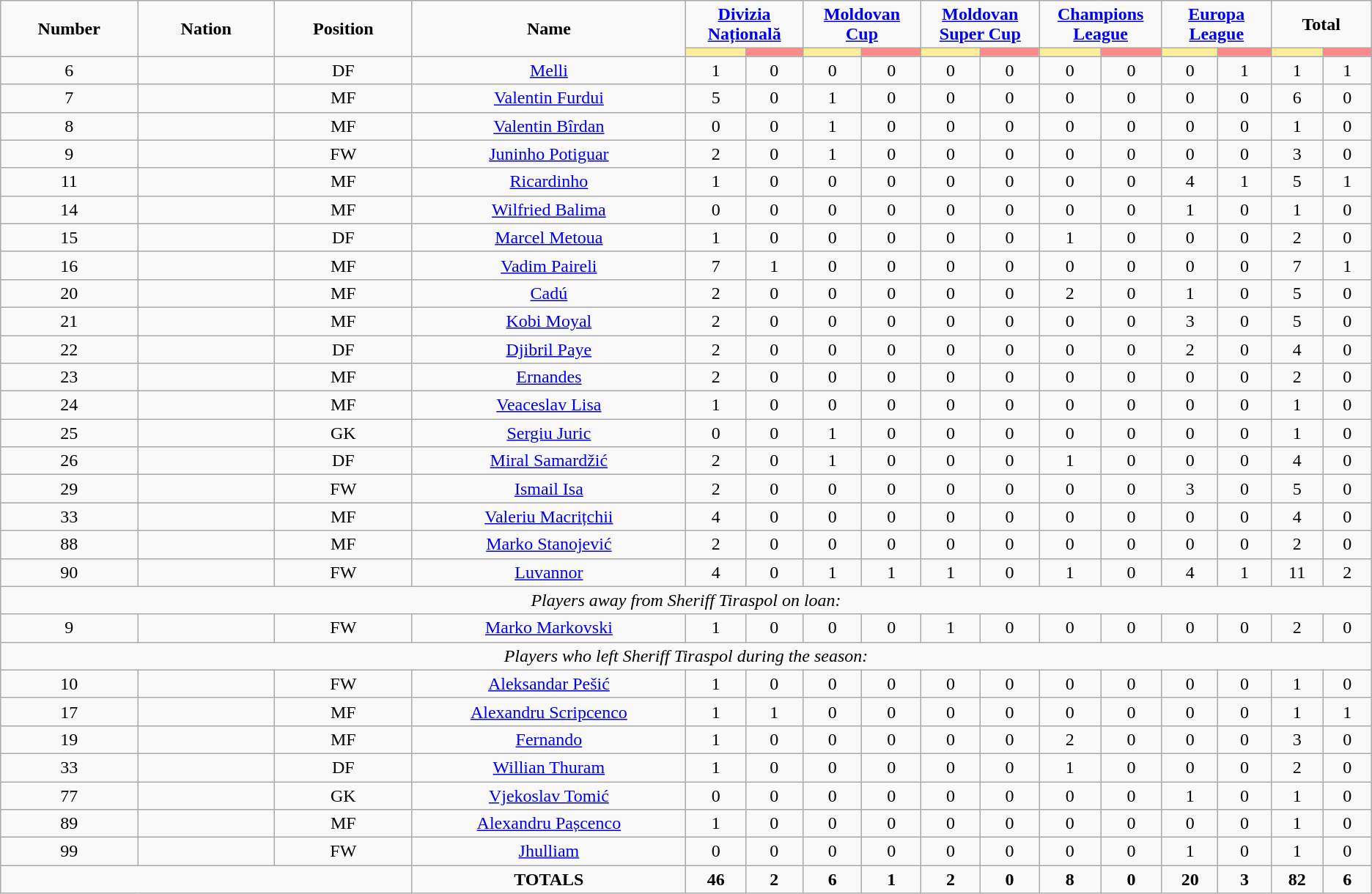<table class="wikitable" style="font-size: 100%; text-align: center;">
<tr>
<td rowspan="2" width="10%" align="center"><strong>Number</strong></td>
<td rowspan="2" width="10%" align="center"><strong>Nation</strong></td>
<td rowspan="2" width="10%" align="center"><strong>Position</strong></td>
<td rowspan="2" width="20%" align="center"><strong>Name</strong></td>
<td colspan="2" align="center"><strong><a href='#'>Divizia Națională</a></strong></td>
<td colspan="2" align="center"><strong><a href='#'>Moldovan Cup</a></strong></td>
<td colspan="2" align="center"><strong><a href='#'>Moldovan Super Cup</a></strong></td>
<td colspan="2" align="center"><strong><a href='#'>Champions League</a></strong></td>
<td colspan="2" align="center"><strong><a href='#'>Europa League</a></strong></td>
<td colspan="2" align="center"><strong>Total</strong></td>
</tr>
<tr>
<th width=60 style="background: #FFEE99"></th>
<th width=60 style="background: #FF8888"></th>
<th width=60 style="background: #FFEE99"></th>
<th width=60 style="background: #FF8888"></th>
<th width=60 style="background: #FFEE99"></th>
<th width=60 style="background: #FF8888"></th>
<th width=60 style="background: #FFEE99"></th>
<th width=60 style="background: #FF8888"></th>
<th width=60 style="background: #FFEE99"></th>
<th width=60 style="background: #FF8888"></th>
<th width=60 style="background: #FFEE99"></th>
<th width=60 style="background: #FF8888"></th>
</tr>
<tr>
<td>6</td>
<td></td>
<td>DF</td>
<td><a href='#'>Melli</a></td>
<td>1</td>
<td>0</td>
<td>0</td>
<td>0</td>
<td>0</td>
<td>0</td>
<td>0</td>
<td>0</td>
<td>0</td>
<td>1</td>
<td>1</td>
<td>1</td>
</tr>
<tr>
<td>7</td>
<td></td>
<td>MF</td>
<td><a href='#'>Valentin Furdui</a></td>
<td>5</td>
<td>0</td>
<td>1</td>
<td>0</td>
<td>0</td>
<td>0</td>
<td>0</td>
<td>0</td>
<td>0</td>
<td>0</td>
<td>6</td>
<td>0</td>
</tr>
<tr>
<td>8</td>
<td></td>
<td>MF</td>
<td><a href='#'>Valentin Bîrdan</a></td>
<td>0</td>
<td>0</td>
<td>1</td>
<td>0</td>
<td>0</td>
<td>0</td>
<td>0</td>
<td>0</td>
<td>0</td>
<td>0</td>
<td>1</td>
<td>0</td>
</tr>
<tr>
<td>9</td>
<td></td>
<td>FW</td>
<td><a href='#'>Juninho Potiguar</a></td>
<td>2</td>
<td>0</td>
<td>1</td>
<td>0</td>
<td>0</td>
<td>0</td>
<td>0</td>
<td>0</td>
<td>0</td>
<td>0</td>
<td>3</td>
<td>0</td>
</tr>
<tr>
<td>11</td>
<td></td>
<td>MF</td>
<td><a href='#'>Ricardinho</a></td>
<td>1</td>
<td>0</td>
<td>0</td>
<td>0</td>
<td>0</td>
<td>0</td>
<td>0</td>
<td>0</td>
<td>4</td>
<td>1</td>
<td>5</td>
<td>1</td>
</tr>
<tr>
<td>14</td>
<td></td>
<td>MF</td>
<td><a href='#'>Wilfried Balima</a></td>
<td>0</td>
<td>0</td>
<td>0</td>
<td>0</td>
<td>0</td>
<td>0</td>
<td>0</td>
<td>0</td>
<td>1</td>
<td>0</td>
<td>1</td>
<td>0</td>
</tr>
<tr>
<td>15</td>
<td></td>
<td>DF</td>
<td><a href='#'>Marcel Metoua</a></td>
<td>1</td>
<td>0</td>
<td>0</td>
<td>0</td>
<td>0</td>
<td>0</td>
<td>1</td>
<td>0</td>
<td>0</td>
<td>0</td>
<td>2</td>
<td>0</td>
</tr>
<tr>
<td>16</td>
<td></td>
<td>MF</td>
<td><a href='#'>Vadim Paireli</a></td>
<td>7</td>
<td>1</td>
<td>0</td>
<td>0</td>
<td>0</td>
<td>0</td>
<td>0</td>
<td>0</td>
<td>0</td>
<td>0</td>
<td>7</td>
<td>1</td>
</tr>
<tr>
<td>20</td>
<td></td>
<td>MF</td>
<td><a href='#'>Cadú</a></td>
<td>2</td>
<td>0</td>
<td>0</td>
<td>0</td>
<td>0</td>
<td>0</td>
<td>2</td>
<td>0</td>
<td>1</td>
<td>0</td>
<td>5</td>
<td>0</td>
</tr>
<tr>
<td>21</td>
<td></td>
<td>MF</td>
<td><a href='#'>Kobi Moyal</a></td>
<td>2</td>
<td>0</td>
<td>0</td>
<td>0</td>
<td>0</td>
<td>0</td>
<td>0</td>
<td>0</td>
<td>3</td>
<td>0</td>
<td>5</td>
<td>0</td>
</tr>
<tr>
<td>22</td>
<td></td>
<td>DF</td>
<td><a href='#'>Djibril Paye</a></td>
<td>2</td>
<td>0</td>
<td>0</td>
<td>0</td>
<td>0</td>
<td>0</td>
<td>0</td>
<td>0</td>
<td>2</td>
<td>0</td>
<td>4</td>
<td>0</td>
</tr>
<tr>
<td>23</td>
<td></td>
<td>MF</td>
<td><a href='#'>Ernandes</a></td>
<td>2</td>
<td>0</td>
<td>0</td>
<td>0</td>
<td>0</td>
<td>0</td>
<td>0</td>
<td>0</td>
<td>0</td>
<td>0</td>
<td>2</td>
<td>0</td>
</tr>
<tr>
<td>24</td>
<td></td>
<td>MF</td>
<td><a href='#'>Veaceslav Lisa</a></td>
<td>1</td>
<td>0</td>
<td>0</td>
<td>0</td>
<td>0</td>
<td>0</td>
<td>0</td>
<td>0</td>
<td>0</td>
<td>0</td>
<td>1</td>
<td>0</td>
</tr>
<tr>
<td>25</td>
<td></td>
<td>GK</td>
<td><a href='#'>Sergiu Juric</a></td>
<td>0</td>
<td>0</td>
<td>1</td>
<td>0</td>
<td>0</td>
<td>0</td>
<td>0</td>
<td>0</td>
<td>0</td>
<td>0</td>
<td>1</td>
<td>0</td>
</tr>
<tr>
<td>26</td>
<td></td>
<td>DF</td>
<td><a href='#'>Miral Samardžić</a></td>
<td>2</td>
<td>0</td>
<td>1</td>
<td>0</td>
<td>0</td>
<td>0</td>
<td>1</td>
<td>0</td>
<td>0</td>
<td>0</td>
<td>4</td>
<td>0</td>
</tr>
<tr>
<td>29</td>
<td></td>
<td>FW</td>
<td><a href='#'>Ismail Isa</a></td>
<td>2</td>
<td>0</td>
<td>0</td>
<td>0</td>
<td>0</td>
<td>0</td>
<td>0</td>
<td>0</td>
<td>3</td>
<td>0</td>
<td>5</td>
<td>0</td>
</tr>
<tr>
<td>33</td>
<td></td>
<td>MF</td>
<td><a href='#'>Valeriu Macrițchii</a></td>
<td>4</td>
<td>0</td>
<td>0</td>
<td>0</td>
<td>0</td>
<td>0</td>
<td>0</td>
<td>0</td>
<td>0</td>
<td>0</td>
<td>4</td>
<td>0</td>
</tr>
<tr>
<td>88</td>
<td></td>
<td>MF</td>
<td><a href='#'>Marko Stanojević</a></td>
<td>2</td>
<td>0</td>
<td>0</td>
<td>0</td>
<td>0</td>
<td>0</td>
<td>0</td>
<td>0</td>
<td>0</td>
<td>0</td>
<td>2</td>
<td>0</td>
</tr>
<tr>
<td>90</td>
<td></td>
<td>FW</td>
<td><a href='#'>Luvannor</a></td>
<td>4</td>
<td>0</td>
<td>1</td>
<td>1</td>
<td>1</td>
<td>0</td>
<td>1</td>
<td>0</td>
<td>4</td>
<td>1</td>
<td>11</td>
<td>2</td>
</tr>
<tr>
<td colspan="16"><em>Players away from Sheriff Tiraspol on loan:</em></td>
</tr>
<tr>
<td>9</td>
<td></td>
<td>FW</td>
<td><a href='#'>Marko Markovski</a></td>
<td>1</td>
<td>0</td>
<td>0</td>
<td>0</td>
<td>1</td>
<td>0</td>
<td>0</td>
<td>0</td>
<td>0</td>
<td>0</td>
<td>2</td>
<td>0</td>
</tr>
<tr>
<td colspan="16"><em>Players who left Sheriff Tiraspol during the season:</em></td>
</tr>
<tr>
<td>10</td>
<td></td>
<td>FW</td>
<td><a href='#'>Aleksandar Pešić</a></td>
<td>1</td>
<td>0</td>
<td>0</td>
<td>0</td>
<td>0</td>
<td>0</td>
<td>0</td>
<td>0</td>
<td>0</td>
<td>0</td>
<td>1</td>
<td>0</td>
</tr>
<tr>
<td>17</td>
<td></td>
<td>MF</td>
<td><a href='#'>Alexandru Scripcenco</a></td>
<td>1</td>
<td>1</td>
<td>0</td>
<td>0</td>
<td>0</td>
<td>0</td>
<td>0</td>
<td>0</td>
<td>0</td>
<td>0</td>
<td>1</td>
<td>1</td>
</tr>
<tr>
<td>19</td>
<td></td>
<td>MF</td>
<td><a href='#'>Fernando</a></td>
<td>1</td>
<td>0</td>
<td>0</td>
<td>0</td>
<td>0</td>
<td>0</td>
<td>2</td>
<td>0</td>
<td>0</td>
<td>0</td>
<td>3</td>
<td>0</td>
</tr>
<tr>
<td>33</td>
<td></td>
<td>DF</td>
<td><a href='#'>Willian Thuram</a></td>
<td>1</td>
<td>0</td>
<td>0</td>
<td>0</td>
<td>0</td>
<td>0</td>
<td>1</td>
<td>0</td>
<td>0</td>
<td>0</td>
<td>2</td>
<td>0</td>
</tr>
<tr>
<td>77</td>
<td></td>
<td>GK</td>
<td><a href='#'>Vjekoslav Tomić</a></td>
<td>0</td>
<td>0</td>
<td>0</td>
<td>0</td>
<td>0</td>
<td>0</td>
<td>0</td>
<td>0</td>
<td>1</td>
<td>0</td>
<td>1</td>
<td>0</td>
</tr>
<tr>
<td>89</td>
<td></td>
<td>MF</td>
<td><a href='#'>Alexandru Pașcenco</a></td>
<td>1</td>
<td>0</td>
<td>0</td>
<td>0</td>
<td>0</td>
<td>0</td>
<td>0</td>
<td>0</td>
<td>0</td>
<td>0</td>
<td>1</td>
<td>0</td>
</tr>
<tr>
<td>99</td>
<td></td>
<td>FW</td>
<td><a href='#'>Jhulliam</a></td>
<td>0</td>
<td>0</td>
<td>0</td>
<td>0</td>
<td>0</td>
<td>0</td>
<td>0</td>
<td>0</td>
<td>1</td>
<td>0</td>
<td>1</td>
<td>0</td>
</tr>
<tr>
<td colspan="3"></td>
<td><strong>TOTALS</strong></td>
<td><strong>46</strong></td>
<td><strong>2</strong></td>
<td><strong>6</strong></td>
<td><strong>1</strong></td>
<td><strong>2</strong></td>
<td><strong>0</strong></td>
<td><strong>8</strong></td>
<td><strong>0</strong></td>
<td><strong>20</strong></td>
<td><strong>3</strong></td>
<td><strong>82</strong></td>
<td><strong>6</strong></td>
</tr>
</table>
